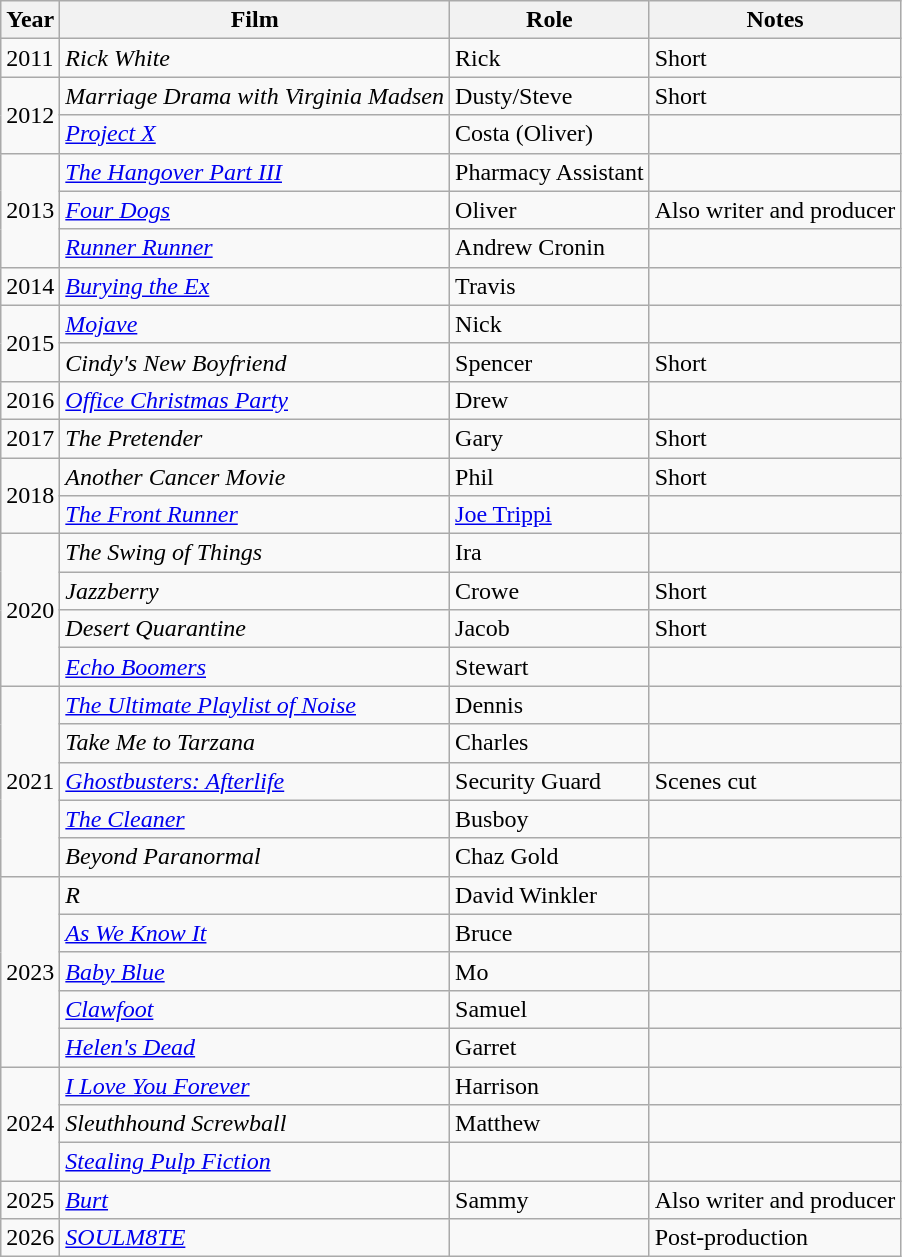<table class="wikitable sortable">
<tr>
<th>Year</th>
<th>Film</th>
<th>Role</th>
<th>Notes</th>
</tr>
<tr>
<td>2011</td>
<td><em>Rick White</em></td>
<td>Rick</td>
<td>Short</td>
</tr>
<tr>
<td rowspan="2">2012</td>
<td><em>Marriage Drama with Virginia Madsen</em></td>
<td>Dusty/Steve</td>
<td>Short</td>
</tr>
<tr>
<td><em><a href='#'>Project X</a></em></td>
<td>Costa (Oliver)</td>
<td></td>
</tr>
<tr>
<td rowspan="3">2013</td>
<td><em><a href='#'>The Hangover Part III</a></em></td>
<td>Pharmacy Assistant</td>
<td></td>
</tr>
<tr>
<td><em><a href='#'>Four Dogs</a></em></td>
<td>Oliver</td>
<td>Also writer and producer</td>
</tr>
<tr>
<td><em><a href='#'>Runner Runner</a></em></td>
<td>Andrew Cronin</td>
<td></td>
</tr>
<tr>
<td>2014</td>
<td><em><a href='#'>Burying the Ex</a></em></td>
<td>Travis</td>
<td></td>
</tr>
<tr>
<td rowspan="2">2015</td>
<td><em><a href='#'>Mojave</a></em></td>
<td>Nick</td>
<td></td>
</tr>
<tr>
<td><em>Cindy's New Boyfriend</em></td>
<td>Spencer</td>
<td>Short</td>
</tr>
<tr>
<td>2016</td>
<td><em><a href='#'>Office Christmas Party</a></em></td>
<td>Drew</td>
<td></td>
</tr>
<tr>
<td>2017</td>
<td><em>The Pretender</em></td>
<td>Gary</td>
<td>Short</td>
</tr>
<tr>
<td rowspan="2">2018</td>
<td><em>Another Cancer Movie</em></td>
<td>Phil</td>
<td>Short</td>
</tr>
<tr>
<td><em><a href='#'>The Front Runner</a></em></td>
<td><a href='#'>Joe Trippi</a></td>
<td></td>
</tr>
<tr>
<td rowspan="4">2020</td>
<td><em>The Swing of Things</em></td>
<td>Ira</td>
<td></td>
</tr>
<tr>
<td><em>Jazzberry</em></td>
<td>Crowe</td>
<td>Short</td>
</tr>
<tr>
<td><em>Desert Quarantine</em></td>
<td>Jacob</td>
<td>Short</td>
</tr>
<tr>
<td><em><a href='#'>Echo Boomers</a></em></td>
<td>Stewart</td>
<td></td>
</tr>
<tr>
<td rowspan="5">2021</td>
<td><em><a href='#'>The Ultimate Playlist of Noise</a></em></td>
<td>Dennis</td>
<td></td>
</tr>
<tr>
<td><em>Take Me to Tarzana</em></td>
<td>Charles</td>
<td></td>
</tr>
<tr>
<td><em><a href='#'>Ghostbusters: Afterlife</a></em></td>
<td>Security Guard</td>
<td>Scenes cut</td>
</tr>
<tr>
<td><em><a href='#'>The Cleaner</a></em></td>
<td>Busboy</td>
<td></td>
</tr>
<tr>
<td><em>Beyond Paranormal</em></td>
<td>Chaz Gold</td>
<td></td>
</tr>
<tr>
<td rowspan="5">2023</td>
<td><em>R</em></td>
<td>David Winkler</td>
<td></td>
</tr>
<tr>
<td><em><a href='#'>As We Know It</a></em></td>
<td>Bruce</td>
<td></td>
</tr>
<tr>
<td><em><a href='#'>Baby Blue</a></em></td>
<td>Mo</td>
<td></td>
</tr>
<tr>
<td><em><a href='#'>Clawfoot</a></em></td>
<td>Samuel</td>
<td></td>
</tr>
<tr>
<td><em><a href='#'>Helen's Dead</a></em></td>
<td>Garret</td>
<td></td>
</tr>
<tr>
<td rowspan="3">2024</td>
<td><em><a href='#'>I Love You Forever</a></em></td>
<td>Harrison</td>
<td></td>
</tr>
<tr>
<td><em>Sleuthhound Screwball</em></td>
<td>Matthew</td>
<td></td>
</tr>
<tr>
<td><em><a href='#'>Stealing Pulp Fiction</a></em></td>
<td></td>
<td></td>
</tr>
<tr>
<td>2025</td>
<td><em><a href='#'>Burt</a></em></td>
<td>Sammy</td>
<td>Also writer and producer</td>
</tr>
<tr>
<td>2026</td>
<td><em><a href='#'>SOULM8TE</a></em></td>
<td></td>
<td>Post-production</td>
</tr>
</table>
